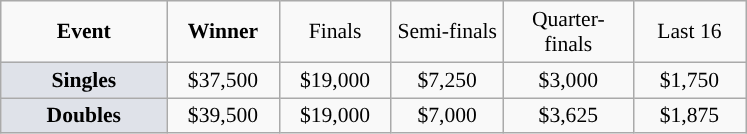<table class=wikitable style="font-size:90%;text-align:center">
<tr>
<td style="width:104px;"><strong>Event</strong></td>
<td style="width:68px;"><strong>Winner</strong></td>
<td style="width:68px;">Finals</td>
<td style="width:68px;">Semi-finals</td>
<td style="width:80px;">Quarter-finals</td>
<td style="width:68px;">Last 16</td>
</tr>
<tr>
<td style="background:#dfe2e9;"><strong>Singles</strong></td>
<td>$37,500</td>
<td>$19,000</td>
<td>$7,250</td>
<td>$3,000</td>
<td>$1,750</td>
</tr>
<tr>
<td style="background:#dfe2e9;"><strong>Doubles</strong></td>
<td>$39,500</td>
<td>$19,000</td>
<td>$7,000</td>
<td>$3,625</td>
<td>$1,875</td>
</tr>
</table>
